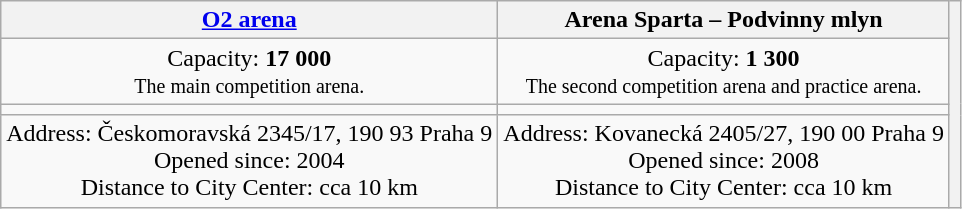<table class="wikitable" style="text-align:center;">
<tr>
<th><a href='#'>O2 arena</a></th>
<th>Arena Sparta – Podvinny mlyn</th>
<th rowspan=4 colspan=1></th>
</tr>
<tr>
<td>Capacity: <strong>17 000</strong><br><small>The main competition arena.</small></td>
<td>Capacity: <strong>1 300</strong><br><small>The second competition arena and practice arena.</small></td>
</tr>
<tr>
<td></td>
<td></td>
</tr>
<tr>
<td>Address: Českomoravská 2345/17, 190 93 Praha 9<br>Opened since: 2004<br>Distance to City Center: cca 10 km</td>
<td>Address: Kovanecká 2405/27, 190 00 Praha 9<br>Opened since: 2008<br>Distance to City Center: cca 10 km</td>
</tr>
</table>
